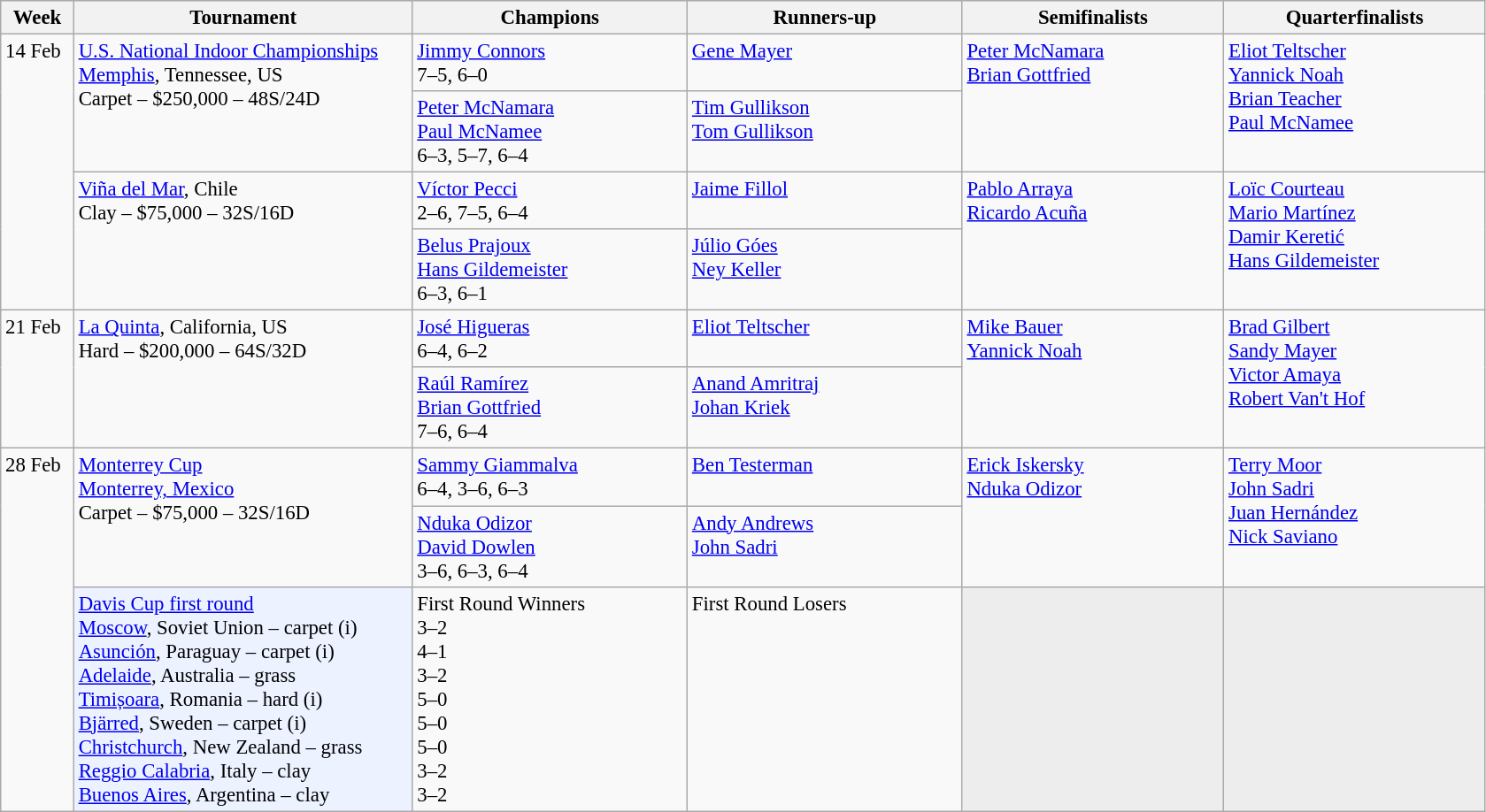<table class="wikitable" style="font-size:95%;">
<tr>
<th style="width:48px;">Week</th>
<th style="width:248px;">Tournament</th>
<th style="width:200px;">Champions</th>
<th style="width:200px;">Runners-up</th>
<th style="width:190px;">Semifinalists</th>
<th style="width:190px;">Quarterfinalists</th>
</tr>
<tr valign=top>
<td rowspan=4>14 Feb</td>
<td rowspan=2><a href='#'>U.S. National Indoor Championships</a> <br> <a href='#'>Memphis</a>, Tennessee, US <br> Carpet – $250,000 – 48S/24D</td>
<td> <a href='#'>Jimmy Connors</a> <br> 7–5, 6–0</td>
<td> <a href='#'>Gene Mayer</a></td>
<td rowspan=2> <a href='#'>Peter McNamara</a> <br>  <a href='#'>Brian Gottfried</a></td>
<td rowspan=2> <a href='#'>Eliot Teltscher</a> <br>  <a href='#'>Yannick Noah</a> <br>  <a href='#'>Brian Teacher</a> <br>  <a href='#'>Paul McNamee</a></td>
</tr>
<tr valign=top>
<td> <a href='#'>Peter McNamara</a> <br>  <a href='#'>Paul McNamee</a> <br> 6–3, 5–7, 6–4</td>
<td> <a href='#'>Tim Gullikson</a> <br>  <a href='#'>Tom Gullikson</a></td>
</tr>
<tr valign=top>
<td rowspan=2><a href='#'>Viña del Mar</a>, Chile <br> Clay – $75,000 – 32S/16D</td>
<td> <a href='#'>Víctor Pecci</a> <br> 2–6, 7–5, 6–4</td>
<td> <a href='#'>Jaime Fillol</a></td>
<td rowspan=2> <a href='#'>Pablo Arraya</a> <br>  <a href='#'>Ricardo Acuña</a></td>
<td rowspan=2> <a href='#'>Loïc Courteau</a> <br>  <a href='#'>Mario Martínez</a> <br>  <a href='#'>Damir Keretić</a> <br>  <a href='#'>Hans Gildemeister</a></td>
</tr>
<tr valign=top>
<td> <a href='#'>Belus Prajoux</a> <br>  <a href='#'>Hans Gildemeister</a> <br> 6–3, 6–1</td>
<td> <a href='#'>Júlio Góes</a> <br>  <a href='#'>Ney Keller</a></td>
</tr>
<tr valign=top>
<td rowspan=2>21 Feb</td>
<td rowspan=2><a href='#'>La Quinta</a>, California, US <br> Hard – $200,000 – 64S/32D</td>
<td> <a href='#'>José Higueras</a> <br> 6–4, 6–2</td>
<td> <a href='#'>Eliot Teltscher</a></td>
<td rowspan=2> <a href='#'>Mike Bauer</a> <br>  <a href='#'>Yannick Noah</a></td>
<td rowspan=2> <a href='#'>Brad Gilbert</a> <br>  <a href='#'>Sandy Mayer</a> <br>  <a href='#'>Victor Amaya</a> <br>  <a href='#'>Robert Van't Hof</a></td>
</tr>
<tr valign=top>
<td> <a href='#'>Raúl Ramírez</a> <br>  <a href='#'>Brian Gottfried</a> <br> 7–6, 6–4</td>
<td> <a href='#'>Anand Amritraj</a> <br>  <a href='#'>Johan Kriek</a></td>
</tr>
<tr valign=top>
<td rowspan=3>28 Feb</td>
<td rowspan=2><a href='#'>Monterrey Cup</a> <br> <a href='#'>Monterrey, Mexico</a> <br> Carpet – $75,000 – 32S/16D</td>
<td> <a href='#'>Sammy Giammalva</a> <br> 6–4, 3–6, 6–3</td>
<td> <a href='#'>Ben Testerman</a></td>
<td rowspan=2> <a href='#'>Erick Iskersky</a> <br>  <a href='#'>Nduka Odizor</a></td>
<td rowspan=2> <a href='#'>Terry Moor</a> <br>  <a href='#'>John Sadri</a> <br>  <a href='#'>Juan Hernández</a> <br>  <a href='#'>Nick Saviano</a></td>
</tr>
<tr valign=top>
<td> <a href='#'>Nduka Odizor</a> <br>  <a href='#'>David Dowlen</a> <br> 3–6, 6–3, 6–4</td>
<td> <a href='#'>Andy Andrews</a> <br>  <a href='#'>John Sadri</a></td>
</tr>
<tr valign=top>
<td style="background:#ECF2FF;"><a href='#'>Davis Cup first round</a><br> <a href='#'>Moscow</a>, Soviet Union – carpet (i)<br> <a href='#'>Asunción</a>, Paraguay – carpet (i)<br> <a href='#'>Adelaide</a>, Australia – grass <br> <a href='#'>Timișoara</a>, Romania – hard (i)<br> <a href='#'>Bjärred</a>, Sweden – carpet (i)<br> <a href='#'>Christchurch</a>, New Zealand – grass<br> <a href='#'>Reggio Calabria</a>, Italy – clay<br> <a href='#'>Buenos Aires</a>, Argentina – clay</td>
<td>First Round Winners<br> 3–2<br> 4–1<br> 3–2<br> 5–0<br> 5–0<br> 5–0<br> 3–2<br> 3–2</td>
<td>First Round Losers<br><br><br><br><br><br><br><br></td>
<td style="background:#ededed;"></td>
<td style="background:#ededed;"></td>
</tr>
</table>
